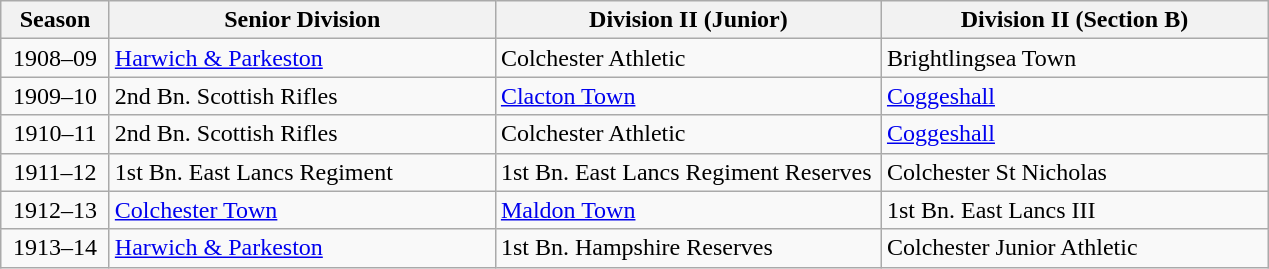<table class=wikitable style="border:0px; margin-top:-1px; margin-bottom:0;">
<tr>
<th width=65px>Season</th>
<th width=250px>Senior Division</th>
<th width=250px>Division II (Junior)</th>
<th width=250px>Division II (Section B)</th>
</tr>
<tr>
<td align=center>1908–09</td>
<td><a href='#'>Harwich & Parkeston</a></td>
<td>Colchester Athletic</td>
<td>Brightlingsea Town</td>
</tr>
<tr>
<td align=center>1909–10</td>
<td>2nd Bn. Scottish Rifles</td>
<td><a href='#'>Clacton Town</a></td>
<td><a href='#'>Coggeshall</a></td>
</tr>
<tr>
<td align=center>1910–11</td>
<td>2nd Bn. Scottish Rifles</td>
<td>Colchester Athletic</td>
<td><a href='#'>Coggeshall</a></td>
</tr>
<tr>
<td align=center>1911–12</td>
<td>1st Bn. East Lancs Regiment</td>
<td>1st Bn. East Lancs Regiment Reserves</td>
<td>Colchester St Nicholas</td>
</tr>
<tr>
<td align=center>1912–13</td>
<td><a href='#'>Colchester Town</a></td>
<td><a href='#'>Maldon Town</a></td>
<td>1st Bn. East Lancs III</td>
</tr>
<tr>
<td align=center>1913–14</td>
<td><a href='#'>Harwich & Parkeston</a></td>
<td>1st Bn. Hampshire Reserves</td>
<td>Colchester Junior Athletic</td>
</tr>
</table>
